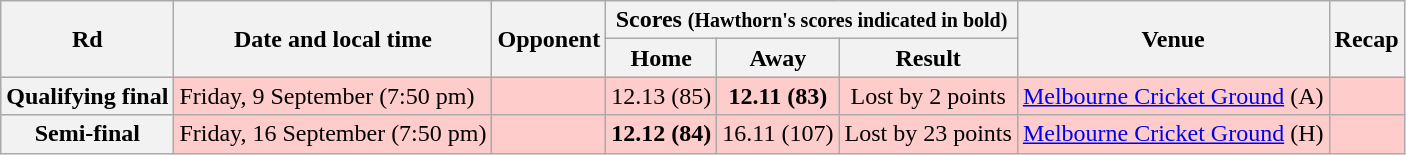<table class="wikitable" style="text-align:center">
<tr>
<th rowspan="2">Rd</th>
<th rowspan="2">Date and local time</th>
<th rowspan="2">Opponent</th>
<th colspan="3">Scores <small>(Hawthorn's scores indicated in bold)</small></th>
<th rowspan="2">Venue</th>
<th rowspan="2">Recap</th>
</tr>
<tr>
<th>Home</th>
<th>Away</th>
<th>Result</th>
</tr>
<tr style="background:#fcc;">
<th>Qualifying final</th>
<td align=left>Friday, 9 September (7:50 pm)</td>
<td align=left></td>
<td>12.13 (85)</td>
<td><strong>12.11 (83)</strong></td>
<td>Lost by 2 points</td>
<td><a href='#'>Melbourne Cricket Ground</a> (A)</td>
<td></td>
</tr>
<tr style="background:#fcc;">
<th>Semi-final</th>
<td align=left>Friday, 16 September (7:50 pm)</td>
<td align=left></td>
<td><strong>12.12 (84)</strong></td>
<td>16.11 (107)</td>
<td>Lost by 23 points</td>
<td><a href='#'>Melbourne Cricket Ground</a> (H)</td>
<td></td>
</tr>
</table>
